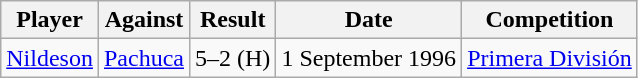<table class="wikitable">
<tr>
<th>Player</th>
<th>Against</th>
<th>Result</th>
<th>Date</th>
<th>Competition</th>
</tr>
<tr>
<td> <a href='#'>Nildeson</a></td>
<td><a href='#'>Pachuca</a></td>
<td>5–2 (H)</td>
<td>1 September 1996</td>
<td><a href='#'>Primera División</a></td>
</tr>
</table>
